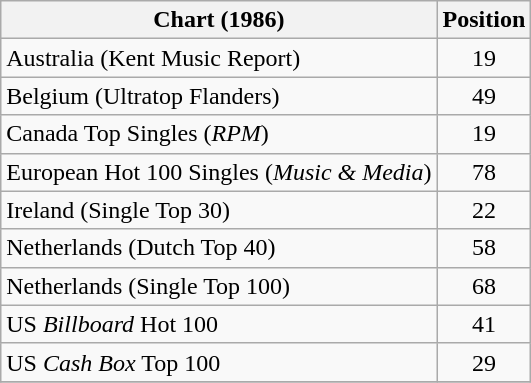<table class="wikitable sortable">
<tr>
<th>Chart (1986)</th>
<th>Position</th>
</tr>
<tr>
<td>Australia (Kent Music Report)</td>
<td align="center">19</td>
</tr>
<tr>
<td>Belgium (Ultratop Flanders)</td>
<td align="center">49</td>
</tr>
<tr>
<td>Canada Top Singles (<em>RPM</em>)</td>
<td align="center">19</td>
</tr>
<tr>
<td>European Hot 100 Singles (<em>Music & Media</em>)</td>
<td align="center">78</td>
</tr>
<tr>
<td>Ireland (Single Top 30)</td>
<td align="center">22</td>
</tr>
<tr>
<td>Netherlands (Dutch Top 40)</td>
<td align="center">58</td>
</tr>
<tr>
<td>Netherlands (Single Top 100)</td>
<td align="center">68</td>
</tr>
<tr>
<td>US <em>Billboard</em> Hot 100</td>
<td align="center">41</td>
</tr>
<tr>
<td>US <em>Cash Box</em> Top 100</td>
<td style="text-align:center;">29</td>
</tr>
<tr>
</tr>
</table>
